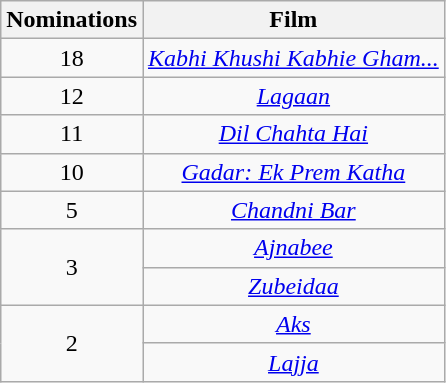<table class="wikitable plainrowheaders" style="text-align:center;">
<tr>
<th scope="col" style="width:55px;">Nominations</th>
<th scope="col" style="text-align:center;">Film</th>
</tr>
<tr>
<td scope="row" style="text-align:center">18</td>
<td><em><a href='#'>Kabhi Khushi Kabhie Gham...</a></em></td>
</tr>
<tr>
<td scope="row" style="text-align:center">12</td>
<td><em><a href='#'>Lagaan</a></em></td>
</tr>
<tr>
<td>11</td>
<td><em><a href='#'>Dil Chahta Hai</a></em></td>
</tr>
<tr>
<td scope="row" style="text-align:center;">10</td>
<td><em><a href='#'>Gadar: Ek Prem Katha</a></em></td>
</tr>
<tr>
<td>5</td>
<td><em><a href='#'>Chandni Bar</a></em></td>
</tr>
<tr>
<td rowspan="2">3</td>
<td><a href='#'><em>Ajnabee</em></a></td>
</tr>
<tr>
<td><em><a href='#'>Zubeidaa</a></em></td>
</tr>
<tr>
<td rowspan="2">2</td>
<td><a href='#'><em>Aks</em></a></td>
</tr>
<tr>
<td><a href='#'><em>Lajja</em></a></td>
</tr>
</table>
